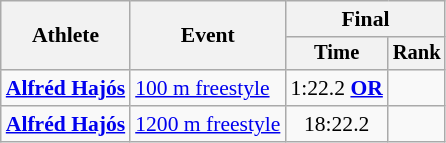<table class=wikitable style=font-size:90%;text-align:center>
<tr>
<th rowspan=2>Athlete</th>
<th rowspan=2>Event</th>
<th colspan=2>Final</th>
</tr>
<tr style=font-size:95%>
<th>Time</th>
<th>Rank</th>
</tr>
<tr>
<td align=left><strong><a href='#'>Alfréd Hajós</a></strong></td>
<td align=left><a href='#'>100 m freestyle</a></td>
<td>1:22.2 <a href='#'><strong>OR</strong></a></td>
<td></td>
</tr>
<tr>
<td align=left><strong><a href='#'>Alfréd Hajós</a></strong></td>
<td align=left><a href='#'>1200 m freestyle</a></td>
<td>18:22.2</td>
<td></td>
</tr>
</table>
